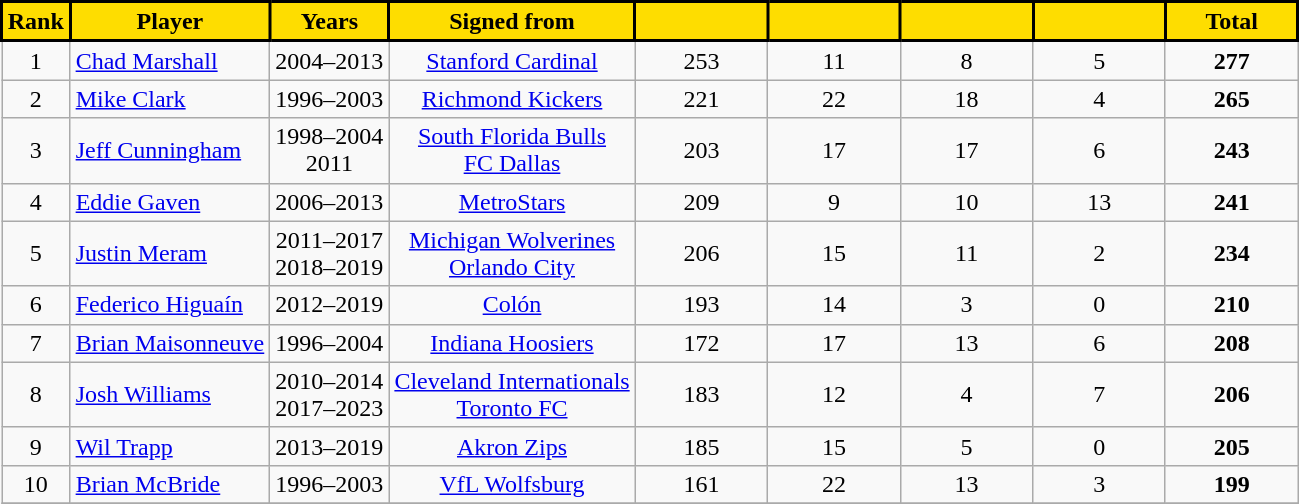<table class="wikitable sortable" style="text-align:center;">
<tr>
<th style="background:#FEDD00; color:#000; border:2px solid #000;">Rank</th>
<th style="background:#FEDD00; color:#000; border:2px solid #000;">Player</th>
<th style="background:#FEDD00; color:#000; border:2px solid #000;">Years</th>
<th style="background:#FEDD00; color:#000; border:2px solid #000;">Signed from</th>
<th width=80 style="background:#FEDD00; color:#000; border:2px solid #000;"></th>
<th width=80 style="background:#FEDD00; color:#000; border:2px solid #000;"></th>
<th width=80 style="background:#FEDD00; color:#000; border:2px solid #000;"></th>
<th width=80 style="background:#FEDD00; color:#000; border:2px solid #000;"></th>
<th width=80 style="background:#FEDD00; color:#000; border:2px solid #000;">Total</th>
</tr>
<tr>
<td>1</td>
<td style="text-align:left;"> <a href='#'>Chad Marshall</a></td>
<td>2004–2013</td>
<td><a href='#'>Stanford Cardinal</a></td>
<td>253</td>
<td>11</td>
<td>8</td>
<td>5</td>
<td><strong>277</strong></td>
</tr>
<tr>
<td>2</td>
<td style="text-align:left;"> <a href='#'>Mike Clark</a></td>
<td>1996–2003</td>
<td><a href='#'>Richmond Kickers</a></td>
<td>221</td>
<td>22</td>
<td>18</td>
<td>4</td>
<td><strong>265</strong></td>
</tr>
<tr>
<td>3</td>
<td style="text-align:left;"> <a href='#'>Jeff Cunningham</a></td>
<td>1998–2004<br>2011</td>
<td><a href='#'>South Florida Bulls</a><br><a href='#'>FC Dallas</a></td>
<td>203</td>
<td>17</td>
<td>17</td>
<td>6</td>
<td><strong>243</strong></td>
</tr>
<tr>
<td>4</td>
<td style="text-align:left;"> <a href='#'>Eddie Gaven</a></td>
<td>2006–2013</td>
<td><a href='#'>MetroStars</a></td>
<td>209</td>
<td>9</td>
<td>10</td>
<td>13</td>
<td><strong>241</strong></td>
</tr>
<tr>
<td>5</td>
<td style="text-align:left;"> <a href='#'>Justin Meram</a></td>
<td>2011–2017<br>2018–2019</td>
<td><a href='#'>Michigan Wolverines</a><br><a href='#'>Orlando City</a></td>
<td>206</td>
<td>15</td>
<td>11</td>
<td>2</td>
<td><strong>234</strong></td>
</tr>
<tr>
<td>6</td>
<td style="text-align:left;"> <a href='#'>Federico Higuaín</a></td>
<td>2012–2019</td>
<td><a href='#'>Colón</a></td>
<td>193</td>
<td>14</td>
<td>3</td>
<td>0</td>
<td><strong>210</strong></td>
</tr>
<tr>
<td>7</td>
<td style="text-align:left;"> <a href='#'>Brian Maisonneuve</a></td>
<td>1996–2004</td>
<td><a href='#'>Indiana Hoosiers</a></td>
<td>172</td>
<td>17</td>
<td>13</td>
<td>6</td>
<td><strong>208</strong></td>
</tr>
<tr>
<td>8</td>
<td style="text-align:left;"> <a href='#'>Josh Williams</a></td>
<td>2010–2014 <br> 2017–2023</td>
<td><a href='#'>Cleveland Internationals</a><br><a href='#'>Toronto FC</a></td>
<td>183</td>
<td>12</td>
<td>4</td>
<td>7</td>
<td><strong>206</strong></td>
</tr>
<tr>
<td>9</td>
<td align="left"> <a href='#'>Wil Trapp</a></td>
<td>2013–2019</td>
<td><a href='#'>Akron Zips</a></td>
<td>185</td>
<td>15</td>
<td>5</td>
<td>0</td>
<td><strong>205</strong></td>
</tr>
<tr>
<td>10</td>
<td align="left"> <a href='#'>Brian McBride</a></td>
<td>1996–2003</td>
<td><a href='#'>VfL Wolfsburg</a></td>
<td>161</td>
<td>22</td>
<td>13</td>
<td>3</td>
<td><strong>199</strong></td>
</tr>
<tr>
</tr>
</table>
